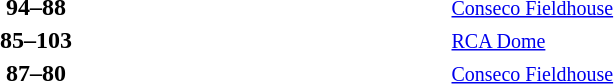<table style="text-align:center">
<tr>
<th width=200></th>
<th width=30></th>
<th width=70></th>
<th width=30></th>
<th width=200></th>
<th></th>
</tr>
<tr>
<td align=right><strong></strong></td>
<td></td>
<td><strong> 94–88 </strong></td>
<td></td>
<td align=left><strong></strong></td>
<td align=left><small><a href='#'>Conseco Fieldhouse</a></small></td>
</tr>
<tr>
<td align=right><strong></strong></td>
<td></td>
<td><strong> 85–103 </strong></td>
<td></td>
<td align=left><strong></strong></td>
<td align=left><small><a href='#'>RCA Dome</a></small></td>
</tr>
<tr>
<td align=right><strong></strong></td>
<td></td>
<td><strong> 87–80 </strong></td>
<td></td>
<td align=left><strong></strong></td>
<td align=left><small><a href='#'>Conseco Fieldhouse</a></small></td>
</tr>
</table>
